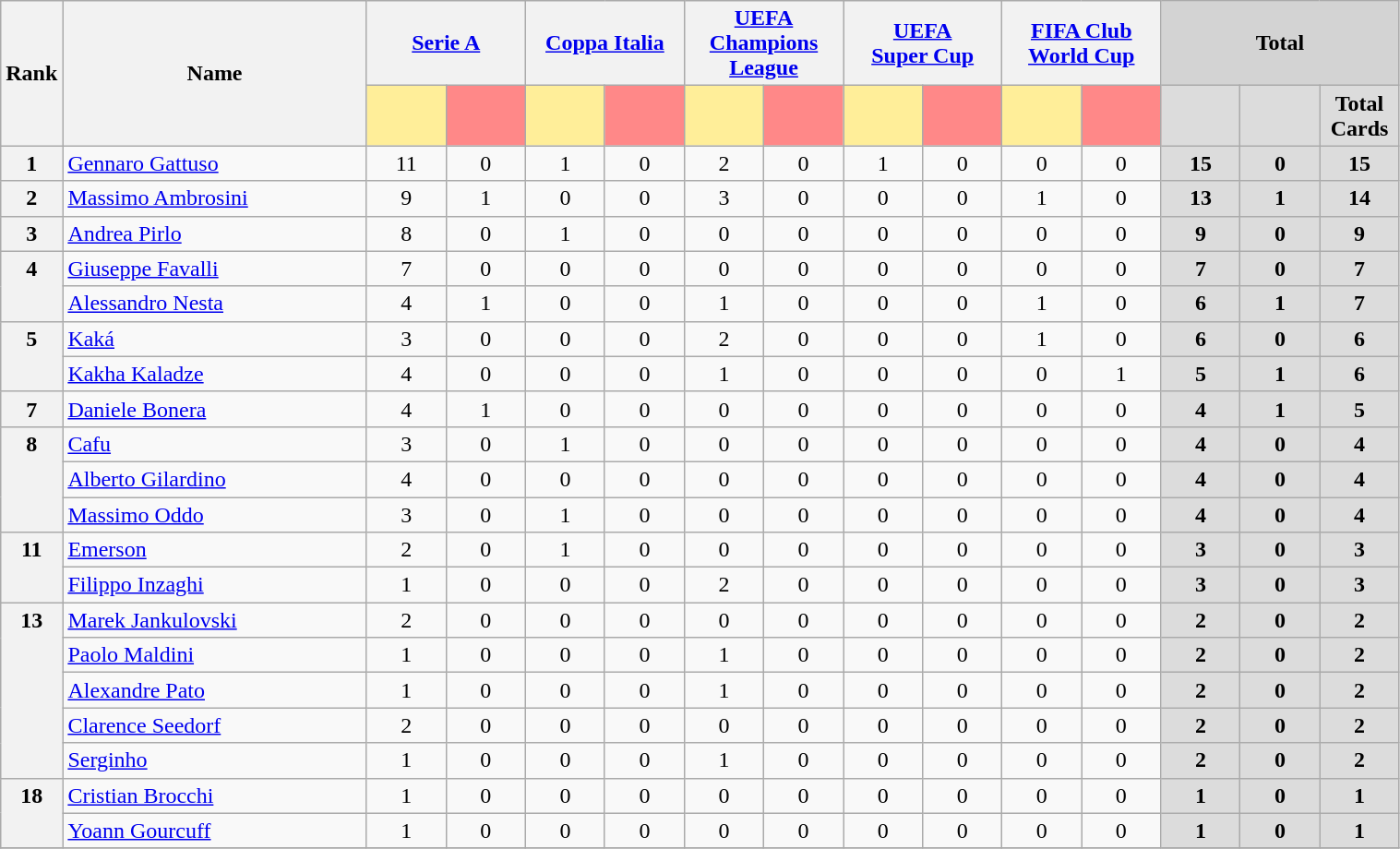<table class="wikitable" style="text-align: center;" width=80%>
<tr>
<th width=3% rowspan="2">Rank</th>
<th rowspan="2">Name</th>
<th colspan="2" width="100px"><a href='#'>Serie A</a></th>
<th colspan="2" width="100px"><a href='#'>Coppa Italia</a></th>
<th colspan="2" width="100px"><a href='#'>UEFA<br>Champions League</a></th>
<th colspan="2" width="100px"><a href='#'>UEFA<br>Super Cup</a></th>
<th colspan="2" width="100px"><a href='#'>FIFA Club World Cup</a></th>
<th colspan="3" style="background: #D3D3D3">Total</th>
</tr>
<tr>
<th width="50px" style="background: #FFEE99"></th>
<th width="50px" style="background: #FF8888"></th>
<th width="50px" style="background: #FFEE99"></th>
<th width="50px" style="background: #FF8888"></th>
<th width="50px" style="background: #FFEE99"></th>
<th width="50px" style="background: #FF8888"></th>
<th width="50px" style="background: #FFEE99"></th>
<th width="50px" style="background: #FF8888"></th>
<th width="50px" style="background: #FFEE99"></th>
<th width="50px" style="background: #FF8888"></th>
<th width="50px" style="background: #DCDCDC"></th>
<th width="50px" style="background: #DCDCDC"></th>
<th width="50px" style="background: #DCDCDC">Total Cards</th>
</tr>
<tr>
<th>1</th>
<td style="text-align:left;"> <a href='#'>Gennaro Gattuso</a></td>
<td>11 </td>
<td>0</td>
<td>1 </td>
<td>0</td>
<td>2 </td>
<td>0</td>
<td>1 </td>
<td>0</td>
<td>0 </td>
<td>0</td>
<th style="background: #DCDCDC">15 </th>
<th style="background: #DCDCDC">0 </th>
<th style="background: #DCDCDC">15 </th>
</tr>
<tr>
<th>2</th>
<td style="text-align:left;"> <a href='#'>Massimo Ambrosini</a></td>
<td>9 </td>
<td>1</td>
<td>0 </td>
<td>0</td>
<td>3 </td>
<td>0</td>
<td>0 </td>
<td>0</td>
<td>1 </td>
<td>0</td>
<th style="background: #DCDCDC">13 </th>
<th style="background: #DCDCDC">1 </th>
<th style="background: #DCDCDC">14 </th>
</tr>
<tr>
<th>3</th>
<td style="text-align:left;"> <a href='#'>Andrea Pirlo</a></td>
<td>8 </td>
<td>0</td>
<td>1 </td>
<td>0</td>
<td>0 </td>
<td>0</td>
<td>0 </td>
<td>0</td>
<td>0 </td>
<td>0</td>
<th style="background: #DCDCDC">9 </th>
<th style="background: #DCDCDC">0 </th>
<th style="background: #DCDCDC">9 </th>
</tr>
<tr>
<th rowspan="2" valign="top">4</th>
<td style="text-align:left;"> <a href='#'>Giuseppe Favalli</a></td>
<td>7 </td>
<td>0</td>
<td>0 </td>
<td>0</td>
<td>0 </td>
<td>0</td>
<td>0 </td>
<td>0</td>
<td>0 </td>
<td>0</td>
<th style="background: #DCDCDC">7 </th>
<th style="background: #DCDCDC">0 </th>
<th style="background: #DCDCDC">7 </th>
</tr>
<tr>
<td style="text-align:left;"> <a href='#'>Alessandro Nesta</a></td>
<td>4 </td>
<td>1</td>
<td>0 </td>
<td>0</td>
<td>1 </td>
<td>0</td>
<td>0 </td>
<td>0</td>
<td>1 </td>
<td>0</td>
<th style="background: #DCDCDC">6 </th>
<th style="background: #DCDCDC">1 </th>
<th style="background: #DCDCDC">7 </th>
</tr>
<tr>
<th rowspan="2" valign="top">5</th>
<td style="text-align:left;"> <a href='#'>Kaká</a></td>
<td>3 </td>
<td>0</td>
<td>0 </td>
<td>0</td>
<td>2 </td>
<td>0</td>
<td>0 </td>
<td>0</td>
<td>1 </td>
<td>0</td>
<th style="background: #DCDCDC">6 </th>
<th style="background: #DCDCDC">0 </th>
<th style="background: #DCDCDC">6 </th>
</tr>
<tr>
<td style="text-align:left;"> <a href='#'>Kakha Kaladze</a></td>
<td>4 </td>
<td>0</td>
<td>0 </td>
<td>0</td>
<td>1 </td>
<td>0</td>
<td>0 </td>
<td>0</td>
<td>0 </td>
<td>1</td>
<th style="background: #DCDCDC">5 </th>
<th style="background: #DCDCDC">1 </th>
<th style="background: #DCDCDC">6 </th>
</tr>
<tr>
<th>7</th>
<td style="text-align:left;"> <a href='#'>Daniele Bonera</a></td>
<td>4 </td>
<td>1</td>
<td>0 </td>
<td>0</td>
<td>0 </td>
<td>0</td>
<td>0 </td>
<td>0</td>
<td>0 </td>
<td>0</td>
<th style="background: #DCDCDC">4 </th>
<th style="background: #DCDCDC">1 </th>
<th style="background: #DCDCDC">5 </th>
</tr>
<tr>
<th rowspan="3" valign="top">8</th>
<td style="text-align:left;"> <a href='#'>Cafu</a></td>
<td>3 </td>
<td>0</td>
<td>1 </td>
<td>0</td>
<td>0 </td>
<td>0</td>
<td>0 </td>
<td>0</td>
<td>0 </td>
<td>0</td>
<th style="background: #DCDCDC">4 </th>
<th style="background: #DCDCDC">0 </th>
<th style="background: #DCDCDC">4 </th>
</tr>
<tr>
<td style="text-align:left;"> <a href='#'>Alberto Gilardino</a></td>
<td>4 </td>
<td>0</td>
<td>0 </td>
<td>0</td>
<td>0 </td>
<td>0</td>
<td>0 </td>
<td>0</td>
<td>0 </td>
<td>0</td>
<th style="background: #DCDCDC">4 </th>
<th style="background: #DCDCDC">0 </th>
<th style="background: #DCDCDC">4 </th>
</tr>
<tr>
<td style="text-align:left;"> <a href='#'>Massimo Oddo</a></td>
<td>3 </td>
<td>0</td>
<td>1 </td>
<td>0</td>
<td>0 </td>
<td>0</td>
<td>0 </td>
<td>0</td>
<td>0 </td>
<td>0</td>
<th style="background: #DCDCDC">4 </th>
<th style="background: #DCDCDC">0 </th>
<th style="background: #DCDCDC">4 </th>
</tr>
<tr>
<th rowspan="2" valign="top">11</th>
<td style="text-align:left;"> <a href='#'>Emerson</a></td>
<td>2 </td>
<td>0</td>
<td>1 </td>
<td>0</td>
<td>0 </td>
<td>0</td>
<td>0 </td>
<td>0</td>
<td>0 </td>
<td>0</td>
<th style="background: #DCDCDC">3 </th>
<th style="background: #DCDCDC">0 </th>
<th style="background: #DCDCDC">3 </th>
</tr>
<tr>
<td style="text-align:left;"> <a href='#'>Filippo Inzaghi</a></td>
<td>1 </td>
<td>0</td>
<td>0 </td>
<td>0</td>
<td>2 </td>
<td>0</td>
<td>0 </td>
<td>0</td>
<td>0 </td>
<td>0</td>
<th style="background: #DCDCDC">3 </th>
<th style="background: #DCDCDC">0 </th>
<th style="background: #DCDCDC">3 </th>
</tr>
<tr>
<th rowspan="5" valign="top">13</th>
<td style="text-align:left;"> <a href='#'>Marek Jankulovski</a></td>
<td>2 </td>
<td>0</td>
<td>0 </td>
<td>0</td>
<td>0 </td>
<td>0</td>
<td>0 </td>
<td>0</td>
<td>0 </td>
<td>0</td>
<th style="background: #DCDCDC">2 </th>
<th style="background: #DCDCDC">0 </th>
<th style="background: #DCDCDC">2 </th>
</tr>
<tr>
<td style="text-align:left;"> <a href='#'>Paolo Maldini</a></td>
<td>1 </td>
<td>0</td>
<td>0 </td>
<td>0</td>
<td>1 </td>
<td>0</td>
<td>0 </td>
<td>0</td>
<td>0 </td>
<td>0</td>
<th style="background: #DCDCDC">2 </th>
<th style="background: #DCDCDC">0 </th>
<th style="background: #DCDCDC">2 </th>
</tr>
<tr>
<td style="text-align:left;"> <a href='#'>Alexandre Pato</a></td>
<td>1 </td>
<td>0</td>
<td>0 </td>
<td>0</td>
<td>1 </td>
<td>0</td>
<td>0 </td>
<td>0</td>
<td>0 </td>
<td>0</td>
<th style="background: #DCDCDC">2 </th>
<th style="background: #DCDCDC">0 </th>
<th style="background: #DCDCDC">2 </th>
</tr>
<tr>
<td style="text-align:left;"> <a href='#'>Clarence Seedorf</a></td>
<td>2 </td>
<td>0</td>
<td>0 </td>
<td>0</td>
<td>0 </td>
<td>0</td>
<td>0 </td>
<td>0</td>
<td>0 </td>
<td>0</td>
<th style="background: #DCDCDC">2 </th>
<th style="background: #DCDCDC">0 </th>
<th style="background: #DCDCDC">2 </th>
</tr>
<tr>
<td style="text-align:left;"> <a href='#'>Serginho</a></td>
<td>1 </td>
<td>0</td>
<td>0 </td>
<td>0</td>
<td>1 </td>
<td>0</td>
<td>0 </td>
<td>0</td>
<td>0 </td>
<td>0</td>
<th style="background: #DCDCDC">2 </th>
<th style="background: #DCDCDC">0 </th>
<th style="background: #DCDCDC">2 </th>
</tr>
<tr>
<th rowspan="2" valign="top">18</th>
<td style="text-align:left;"> <a href='#'>Cristian Brocchi</a></td>
<td>1 </td>
<td>0</td>
<td>0 </td>
<td>0</td>
<td>0 </td>
<td>0</td>
<td>0 </td>
<td>0</td>
<td>0 </td>
<td>0</td>
<th style="background: #DCDCDC">1 </th>
<th style="background: #DCDCDC">0 </th>
<th style="background: #DCDCDC">1 </th>
</tr>
<tr>
<td style="text-align:left;"> <a href='#'>Yoann Gourcuff</a></td>
<td>1 </td>
<td>0</td>
<td>0 </td>
<td>0</td>
<td>0 </td>
<td>0</td>
<td>0 </td>
<td>0</td>
<td>0 </td>
<td>0</td>
<th style="background: #DCDCDC">1 </th>
<th style="background: #DCDCDC">0 </th>
<th style="background: #DCDCDC">1 </th>
</tr>
<tr>
</tr>
</table>
